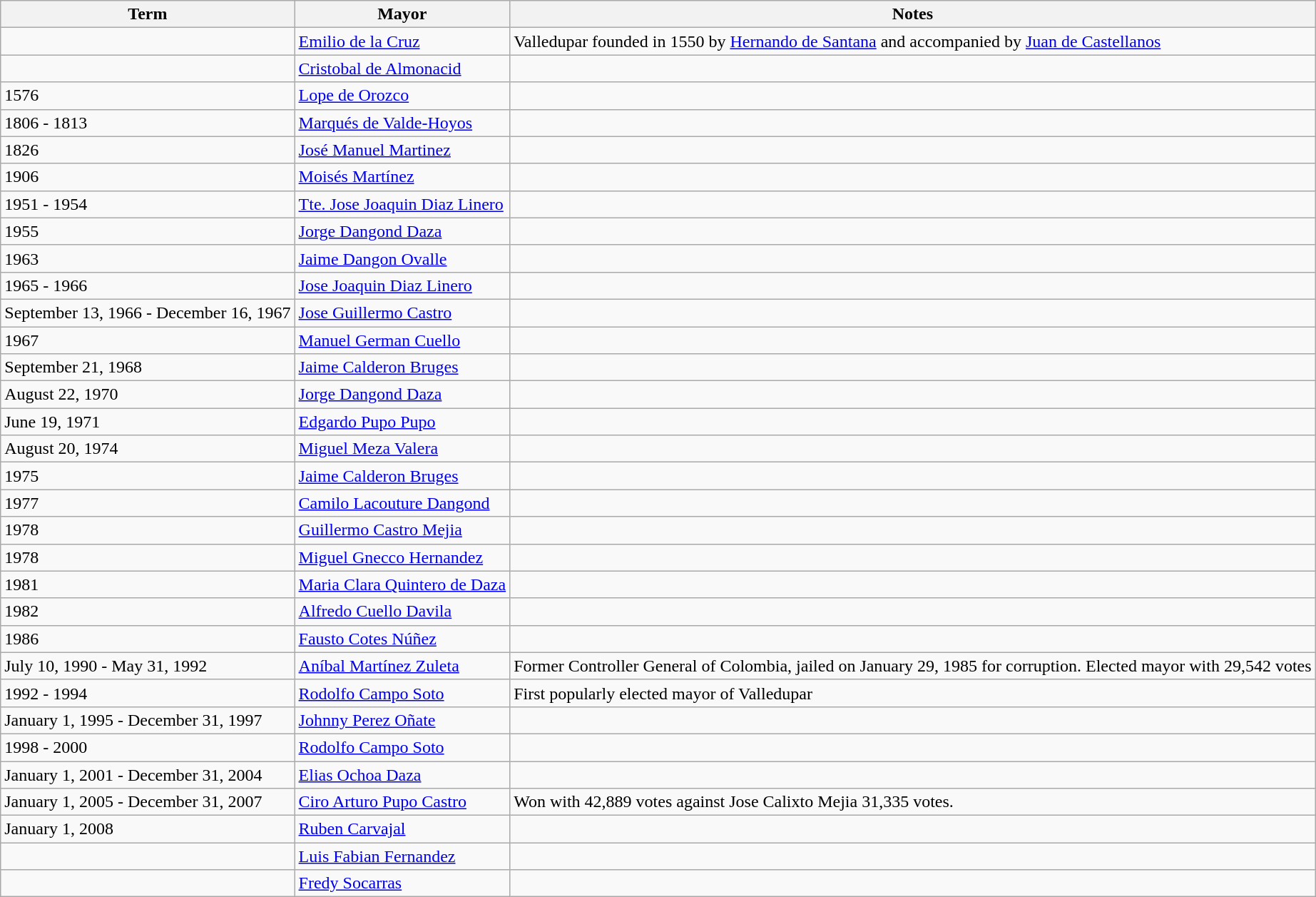<table class="wikitable">
<tr>
<th>Term</th>
<th>Mayor</th>
<th>Notes</th>
</tr>
<tr>
<td></td>
<td><a href='#'>Emilio de la Cruz</a></td>
<td>Valledupar founded in 1550 by <a href='#'>Hernando de Santana</a> and accompanied by <a href='#'>Juan de Castellanos</a></td>
</tr>
<tr>
<td></td>
<td><a href='#'>Cristobal de Almonacid</a></td>
<td></td>
</tr>
<tr>
<td>1576</td>
<td><a href='#'>Lope de Orozco</a></td>
<td></td>
</tr>
<tr>
<td>1806 - 1813</td>
<td><a href='#'>Marqués de Valde-Hoyos</a></td>
<td></td>
</tr>
<tr>
<td>1826</td>
<td><a href='#'>José Manuel Martinez</a></td>
<td></td>
</tr>
<tr>
<td>1906</td>
<td><a href='#'>Moisés Martínez</a></td>
<td></td>
</tr>
<tr>
<td>1951 - 1954</td>
<td><a href='#'>Tte. Jose Joaquin Diaz Linero</a></td>
<td></td>
</tr>
<tr>
<td>1955</td>
<td><a href='#'>Jorge Dangond Daza</a></td>
<td></td>
</tr>
<tr>
<td>1963</td>
<td><a href='#'>Jaime Dangon Ovalle</a></td>
<td></td>
</tr>
<tr>
<td>1965 - 1966</td>
<td><a href='#'>Jose Joaquin Diaz Linero</a></td>
<td></td>
</tr>
<tr>
<td>September 13, 1966 - December 16, 1967</td>
<td><a href='#'>Jose Guillermo Castro</a></td>
<td></td>
</tr>
<tr>
<td>1967</td>
<td><a href='#'>Manuel German Cuello</a></td>
<td></td>
</tr>
<tr>
<td>September 21, 1968</td>
<td><a href='#'>Jaime Calderon Bruges</a></td>
<td></td>
</tr>
<tr>
<td>August 22, 1970</td>
<td><a href='#'>Jorge Dangond Daza</a></td>
<td></td>
</tr>
<tr>
<td>June 19, 1971</td>
<td><a href='#'>Edgardo Pupo Pupo</a></td>
<td></td>
</tr>
<tr>
<td>August 20, 1974</td>
<td><a href='#'>Miguel Meza Valera</a></td>
<td></td>
</tr>
<tr>
<td>1975</td>
<td><a href='#'>Jaime Calderon Bruges</a></td>
<td></td>
</tr>
<tr>
<td>1977</td>
<td><a href='#'>Camilo Lacouture Dangond</a></td>
<td></td>
</tr>
<tr>
<td>1978</td>
<td><a href='#'>Guillermo Castro Mejia</a></td>
<td></td>
</tr>
<tr>
<td>1978</td>
<td><a href='#'>Miguel Gnecco Hernandez</a></td>
<td></td>
</tr>
<tr>
<td>1981</td>
<td><a href='#'>Maria Clara Quintero de Daza</a></td>
<td></td>
</tr>
<tr>
<td>1982</td>
<td><a href='#'>Alfredo Cuello Davila</a></td>
<td></td>
</tr>
<tr>
<td>1986</td>
<td><a href='#'>Fausto Cotes Núñez</a></td>
<td></td>
</tr>
<tr>
<td>July 10, 1990 - May 31, 1992</td>
<td><a href='#'>Aníbal Martínez Zuleta</a></td>
<td>Former Controller General of Colombia, jailed on January 29, 1985 for corruption. Elected mayor with 29,542 votes</td>
</tr>
<tr>
<td>1992 - 1994</td>
<td><a href='#'>Rodolfo Campo Soto</a></td>
<td>First popularly elected mayor of Valledupar</td>
</tr>
<tr>
<td>January 1, 1995 - December 31, 1997</td>
<td><a href='#'>Johnny Perez Oñate</a></td>
<td></td>
</tr>
<tr>
<td>1998 - 2000</td>
<td><a href='#'>Rodolfo Campo Soto</a></td>
<td></td>
</tr>
<tr>
<td>January 1, 2001 - December 31, 2004</td>
<td><a href='#'>Elias Ochoa Daza</a></td>
<td></td>
</tr>
<tr>
<td>January 1, 2005 - December 31, 2007</td>
<td><a href='#'>Ciro Arturo Pupo Castro</a></td>
<td>Won with 42,889 votes against Jose Calixto Mejia 31,335 votes.</td>
</tr>
<tr>
<td>January 1, 2008</td>
<td><a href='#'>Ruben Carvajal</a></td>
<td></td>
</tr>
<tr>
<td></td>
<td><a href='#'>Luis Fabian Fernandez</a></td>
<td></td>
</tr>
<tr>
<td></td>
<td><a href='#'>Fredy Socarras</a></td>
<td></td>
</tr>
</table>
